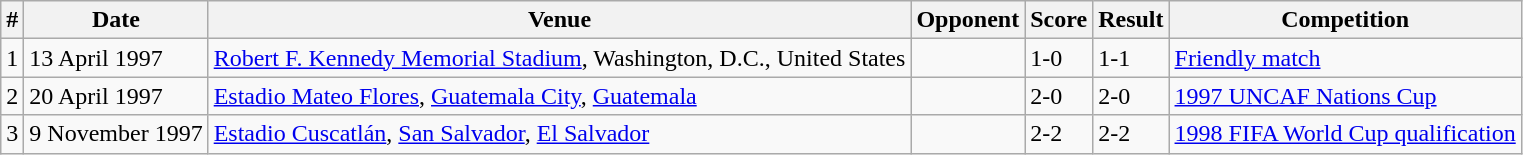<table class="wikitable">
<tr>
<th>#</th>
<th>Date</th>
<th>Venue</th>
<th>Opponent</th>
<th>Score</th>
<th>Result</th>
<th>Competition</th>
</tr>
<tr>
<td>1</td>
<td>13 April 1997</td>
<td><a href='#'>Robert F. Kennedy Memorial Stadium</a>, Washington, D.C., United States</td>
<td></td>
<td>1-0</td>
<td>1-1</td>
<td><a href='#'>Friendly match</a></td>
</tr>
<tr>
<td>2</td>
<td>20 April 1997</td>
<td><a href='#'>Estadio Mateo Flores</a>, <a href='#'>Guatemala City</a>, <a href='#'>Guatemala</a></td>
<td></td>
<td>2-0</td>
<td>2-0</td>
<td><a href='#'>1997 UNCAF Nations Cup</a></td>
</tr>
<tr>
<td>3</td>
<td>9 November 1997</td>
<td><a href='#'>Estadio Cuscatlán</a>, <a href='#'>San Salvador</a>, <a href='#'>El Salvador</a></td>
<td></td>
<td>2-2</td>
<td>2-2</td>
<td><a href='#'>1998 FIFA World Cup qualification</a></td>
</tr>
</table>
